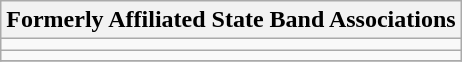<table class="wikitable">
<tr>
<th>Formerly Affiliated State Band Associations</th>
</tr>
<tr>
<td></td>
</tr>
<tr>
<td></td>
</tr>
<tr>
</tr>
</table>
